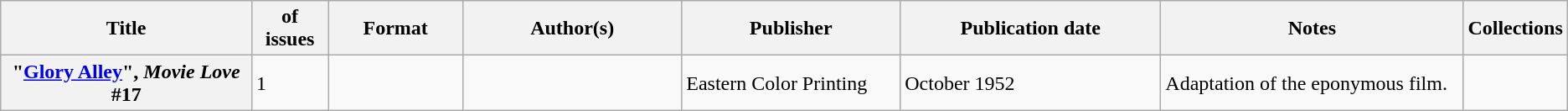<table class="wikitable">
<tr>
<th>Title</th>
<th style="width:40pt"> of issues</th>
<th style="width:75pt">Format</th>
<th style="width:125pt">Author(s)</th>
<th style="width:125pt">Publisher</th>
<th style="width:150pt">Publication date</th>
<th style="width:175pt">Notes</th>
<th>Collections</th>
</tr>
<tr>
<th>"<a href='#'>Glory Alley</a>", <em>Movie Love</em> #17</th>
<td>1</td>
<td></td>
<td></td>
<td>Eastern Color Printing</td>
<td>October 1952</td>
<td>Adaptation of the eponymous film.</td>
<td></td>
</tr>
</table>
